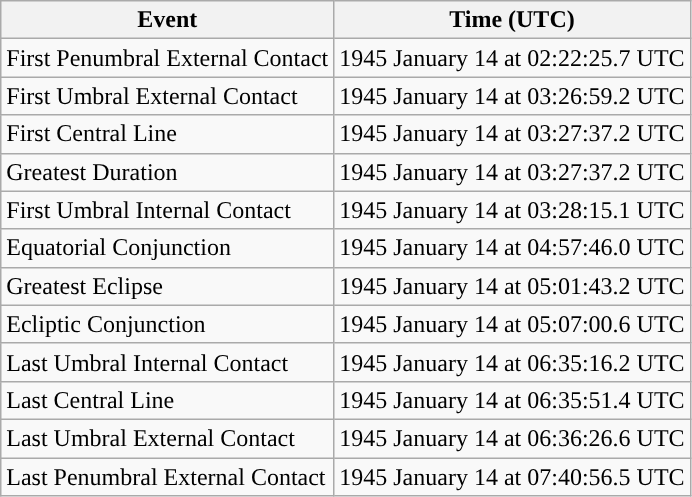<table class="wikitable">
<tr>
<th>Event</th>
<th>Time (UTC)</th>
</tr>
<tr>
<td>First Penumbral External Contact</td>
<td>1945 January 14 at 02:22:25.7 UTC</td>
</tr>
<tr>
<td>First Umbral External Contact</td>
<td>1945 January 14 at 03:26:59.2 UTC</td>
</tr>
<tr>
<td>First Central Line</td>
<td>1945 January 14 at 03:27:37.2 UTC</td>
</tr>
<tr>
<td>Greatest Duration</td>
<td>1945 January 14 at 03:27:37.2 UTC</td>
</tr>
<tr>
<td>First Umbral Internal Contact</td>
<td>1945 January 14 at 03:28:15.1 UTC</td>
</tr>
<tr>
<td>Equatorial Conjunction</td>
<td>1945 January 14 at 04:57:46.0 UTC</td>
</tr>
<tr>
<td>Greatest Eclipse</td>
<td>1945 January 14 at 05:01:43.2 UTC</td>
</tr>
<tr>
<td>Ecliptic Conjunction</td>
<td>1945 January 14 at 05:07:00.6 UTC</td>
</tr>
<tr>
<td>Last Umbral Internal Contact</td>
<td>1945 January 14 at 06:35:16.2 UTC</td>
</tr>
<tr>
<td>Last Central Line</td>
<td>1945 January 14 at 06:35:51.4 UTC</td>
</tr>
<tr>
<td>Last Umbral External Contact</td>
<td>1945 January 14 at 06:36:26.6 UTC</td>
</tr>
<tr>
<td>Last Penumbral External Contact</td>
<td>1945 January 14 at 07:40:56.5 UTC</td>
</tr>
</table>
